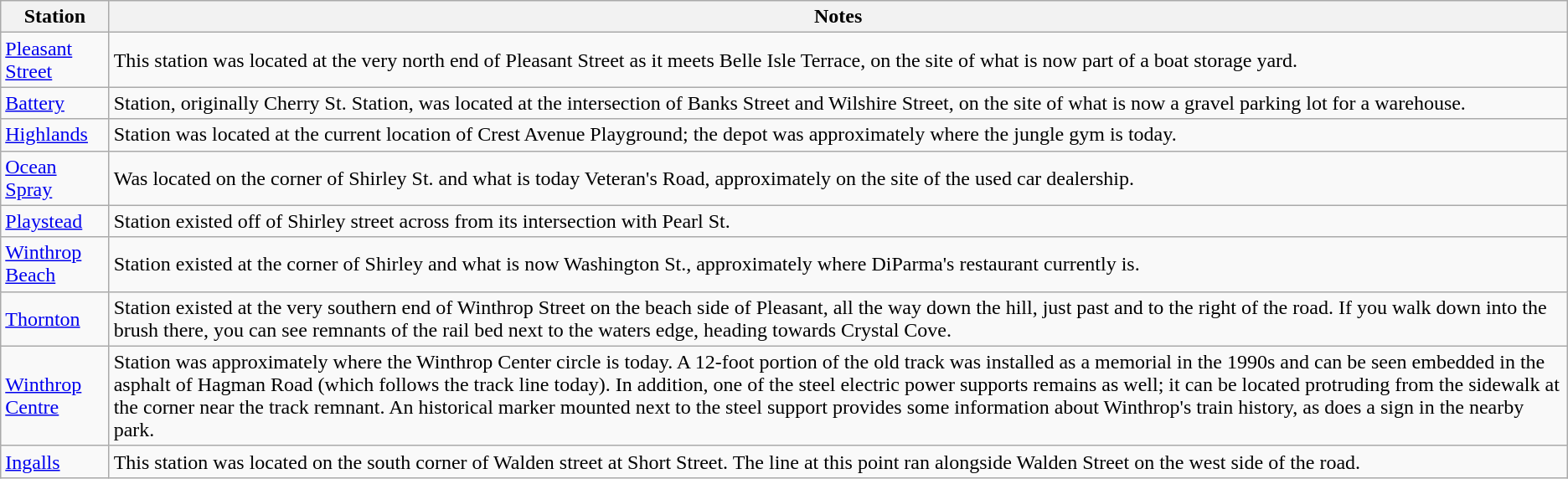<table class="wikitable">
<tr>
<th>Station</th>
<th>Notes</th>
</tr>
<tr>
<td><a href='#'>Pleasant Street</a></td>
<td>This station was located at the very north end of Pleasant Street as it meets Belle Isle Terrace, on the site of what is now part of a boat storage yard.</td>
</tr>
<tr>
<td><a href='#'>Battery</a></td>
<td>Station, originally Cherry St. Station, was located at the intersection of Banks Street and Wilshire Street, on the site of what is now a gravel parking lot for a warehouse.</td>
</tr>
<tr>
<td><a href='#'>Highlands</a></td>
<td>Station was located at the current location of Crest Avenue Playground; the depot was approximately where the jungle gym is today.</td>
</tr>
<tr>
<td><a href='#'>Ocean Spray</a></td>
<td>Was located on the corner of Shirley St. and what is today Veteran's Road, approximately on the site of the used car dealership.</td>
</tr>
<tr>
<td><a href='#'>Playstead</a></td>
<td>Station existed off of Shirley street across from its intersection with Pearl St.</td>
</tr>
<tr>
<td><a href='#'>Winthrop Beach</a></td>
<td>Station existed at the corner of Shirley and what is now Washington St., approximately where DiParma's restaurant currently is.</td>
</tr>
<tr>
<td><a href='#'>Thornton</a></td>
<td>Station existed at the very southern end of Winthrop Street on the beach side of Pleasant, all the way down the hill, just past and to the right of the road. If you walk down into the brush there, you can see remnants of the rail bed next to the waters edge, heading towards Crystal Cove.</td>
</tr>
<tr>
<td><a href='#'>Winthrop Centre</a></td>
<td>Station was approximately where the Winthrop Center circle is today.  A 12-foot portion of the old track was installed as a memorial in the 1990s and can be seen embedded in the asphalt of Hagman Road (which follows the track line today).  In addition, one of the steel electric power supports remains as well; it can be located protruding from the sidewalk at the corner near the track remnant.  An historical marker mounted next to the steel support provides some information about Winthrop's train history, as does a sign in the nearby park.</td>
</tr>
<tr>
<td><a href='#'>Ingalls</a></td>
<td>This station was located on the south corner of Walden street at Short Street. The line at this point ran alongside Walden Street on the west side of the road.</td>
</tr>
</table>
